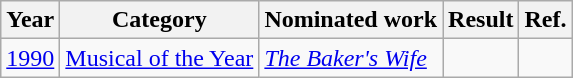<table class="wikitable">
<tr>
<th>Year</th>
<th>Category</th>
<th>Nominated work</th>
<th>Result</th>
<th>Ref.</th>
</tr>
<tr>
<td><a href='#'>1990</a></td>
<td><a href='#'>Musical of the Year</a></td>
<td><em><a href='#'>The Baker's Wife</a></em></td>
<td></td>
<td align="center"></td>
</tr>
</table>
